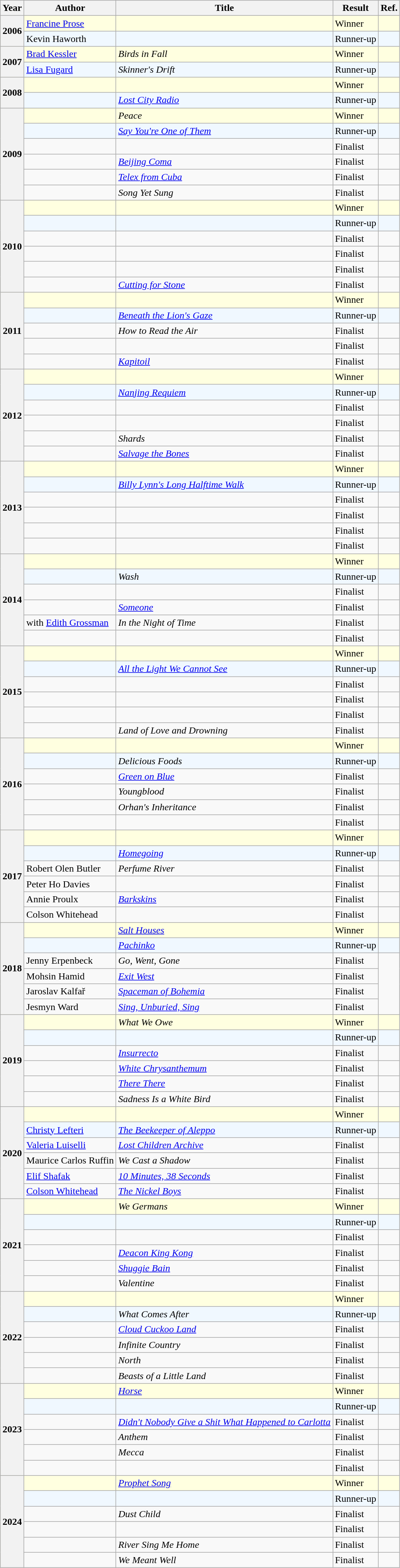<table class="wikitable sortable mw-collapsible">
<tr>
<th>Year</th>
<th>Author</th>
<th>Title</th>
<th>Result</th>
<th>Ref.</th>
</tr>
<tr style="background:lightyellow">
<th rowspan="2">2006</th>
<td><a href='#'>Francine Prose</a></td>
<td><em></em></td>
<td>Winner</td>
<td></td>
</tr>
<tr style="background:aliceblue;">
<td>Kevin Haworth</td>
<td><em></em></td>
<td>Runner-up</td>
<td></td>
</tr>
<tr style="background:lightyellow">
<th rowspan="2">2007</th>
<td><a href='#'>Brad Kessler</a></td>
<td><em>Birds in Fall</em></td>
<td>Winner</td>
<td></td>
</tr>
<tr style="background:aliceblue;">
<td><a href='#'>Lisa Fugard</a></td>
<td><em>Skinner's Drift</em></td>
<td>Runner-up</td>
<td></td>
</tr>
<tr style="background:lightyellow">
<th rowspan="2">2008</th>
<td></td>
<td><em></em></td>
<td>Winner</td>
<td></td>
</tr>
<tr style="background:aliceblue;">
<td></td>
<td><em><a href='#'>Lost City Radio</a></em></td>
<td>Runner-up</td>
<td></td>
</tr>
<tr style="background:lightyellow">
<th rowspan="6">2009</th>
<td></td>
<td><em>Peace</em></td>
<td>Winner</td>
<td></td>
</tr>
<tr style="background:aliceblue;">
<td></td>
<td><em><a href='#'>Say You're One of Them</a></em></td>
<td>Runner-up</td>
<td></td>
</tr>
<tr>
<td></td>
<td><em></em></td>
<td>Finalist</td>
<td></td>
</tr>
<tr>
<td></td>
<td><em><a href='#'>Beijing Coma</a></em></td>
<td>Finalist</td>
<td></td>
</tr>
<tr>
<td></td>
<td><em><a href='#'>Telex from Cuba</a></em></td>
<td>Finalist</td>
<td></td>
</tr>
<tr>
<td></td>
<td><em>Song Yet Sung</em></td>
<td>Finalist</td>
<td></td>
</tr>
<tr style="background:lightyellow">
<th rowspan="6">2010</th>
<td></td>
<td><em></em></td>
<td>Winner</td>
<td></td>
</tr>
<tr style="background:aliceblue;">
<td></td>
<td><em></em></td>
<td>Runner-up</td>
<td></td>
</tr>
<tr>
<td></td>
<td><em></em></td>
<td>Finalist</td>
<td></td>
</tr>
<tr>
<td></td>
<td><em></em></td>
<td>Finalist</td>
<td></td>
</tr>
<tr>
<td></td>
<td><em></em></td>
<td>Finalist</td>
<td></td>
</tr>
<tr>
<td></td>
<td><em><a href='#'>Cutting for Stone</a></em></td>
<td>Finalist</td>
<td></td>
</tr>
<tr style="background:lightyellow">
<th rowspan="5">2011</th>
<td></td>
<td><em></em></td>
<td>Winner</td>
<td></td>
</tr>
<tr style="background:aliceblue;">
<td></td>
<td><em><a href='#'>Beneath the Lion's Gaze</a></em></td>
<td>Runner-up</td>
<td></td>
</tr>
<tr>
<td></td>
<td><em>How to Read the Air</em></td>
<td>Finalist</td>
<td></td>
</tr>
<tr>
<td></td>
<td><em></em></td>
<td>Finalist</td>
<td></td>
</tr>
<tr>
<td></td>
<td><em><a href='#'>Kapitoil</a></em></td>
<td>Finalist</td>
<td></td>
</tr>
<tr style="background:lightyellow">
<th rowspan="6">2012</th>
<td></td>
<td><em></em></td>
<td>Winner</td>
<td></td>
</tr>
<tr style="background:aliceblue;">
<td></td>
<td><em><a href='#'>Nanjing Requiem</a></em></td>
<td>Runner-up</td>
<td></td>
</tr>
<tr>
<td></td>
<td><em></em></td>
<td>Finalist</td>
<td></td>
</tr>
<tr>
<td></td>
<td><em></em></td>
<td>Finalist</td>
<td></td>
</tr>
<tr>
<td></td>
<td><em>Shards</em></td>
<td>Finalist</td>
<td></td>
</tr>
<tr>
<td></td>
<td><em><a href='#'>Salvage the Bones</a></em></td>
<td>Finalist</td>
<td></td>
</tr>
<tr style="background:lightyellow">
<th rowspan="6">2013</th>
<td></td>
<td><em></em></td>
<td>Winner</td>
<td></td>
</tr>
<tr style="background:aliceblue;">
<td></td>
<td><em><a href='#'>Billy Lynn's Long Halftime Walk</a></em></td>
<td>Runner-up</td>
<td></td>
</tr>
<tr>
<td></td>
<td><em></em></td>
<td>Finalist</td>
<td></td>
</tr>
<tr>
<td></td>
<td><em></em></td>
<td>Finalist</td>
<td></td>
</tr>
<tr>
<td></td>
<td><em></em></td>
<td>Finalist</td>
<td></td>
</tr>
<tr>
<td></td>
<td><em></em></td>
<td>Finalist</td>
<td></td>
</tr>
<tr style="background:lightyellow">
<th rowspan="6">2014</th>
<td></td>
<td><em></em></td>
<td>Winner</td>
<td></td>
</tr>
<tr style="background:aliceblue;">
<td></td>
<td><em>Wash</em></td>
<td>Runner-up</td>
<td></td>
</tr>
<tr>
<td></td>
<td><em></em></td>
<td>Finalist</td>
<td></td>
</tr>
<tr>
<td></td>
<td><em><a href='#'>Someone</a></em></td>
<td>Finalist</td>
<td></td>
</tr>
<tr>
<td> with <a href='#'>Edith Grossman</a></td>
<td><em>In the Night of Time</em></td>
<td>Finalist</td>
<td></td>
</tr>
<tr>
<td></td>
<td><em></em></td>
<td>Finalist</td>
<td></td>
</tr>
<tr style="background:lightyellow">
<th rowspan="6">2015</th>
<td></td>
<td><em></em></td>
<td>Winner</td>
<td></td>
</tr>
<tr style="background:aliceblue;">
<td></td>
<td><em><a href='#'>All the Light We Cannot See</a></em></td>
<td>Runner-up</td>
<td></td>
</tr>
<tr>
<td></td>
<td><em></em></td>
<td>Finalist</td>
<td></td>
</tr>
<tr>
<td></td>
<td><em></em></td>
<td>Finalist</td>
<td></td>
</tr>
<tr>
<td></td>
<td><em></em></td>
<td>Finalist</td>
<td></td>
</tr>
<tr>
<td></td>
<td><em>Land of Love and Drowning</em></td>
<td>Finalist</td>
<td></td>
</tr>
<tr style="background:lightyellow">
<th rowspan="6">2016</th>
<td></td>
<td><em></em></td>
<td>Winner</td>
<td></td>
</tr>
<tr style="background:aliceblue;">
<td></td>
<td><em>Delicious Foods</em></td>
<td>Runner-up</td>
<td></td>
</tr>
<tr>
<td></td>
<td><em><a href='#'>Green on Blue</a></em></td>
<td>Finalist</td>
<td></td>
</tr>
<tr>
<td></td>
<td><em>Youngblood</em></td>
<td>Finalist</td>
<td></td>
</tr>
<tr>
<td></td>
<td><em>Orhan's Inheritance</em></td>
<td>Finalist</td>
<td></td>
</tr>
<tr>
<td></td>
<td><em></em></td>
<td>Finalist</td>
<td></td>
</tr>
<tr style="background:lightyellow">
<th rowspan="6">2017</th>
<td></td>
<td><em></em></td>
<td>Winner</td>
<td></td>
</tr>
<tr style="background:aliceblue;">
<td></td>
<td><em><a href='#'>Homegoing</a></em></td>
<td>Runner-up</td>
<td></td>
</tr>
<tr>
<td>Robert Olen Butler</td>
<td><em>Perfume River</em></td>
<td>Finalist</td>
<td></td>
</tr>
<tr>
<td>Peter Ho Davies</td>
<td><em></em></td>
<td>Finalist</td>
<td></td>
</tr>
<tr>
<td>Annie Proulx</td>
<td><em><a href='#'>Barkskins</a></em></td>
<td>Finalist</td>
<td></td>
</tr>
<tr>
<td>Colson Whitehead</td>
<td><em></em></td>
<td>Finalist</td>
<td></td>
</tr>
<tr style="background:lightyellow">
<th rowspan="6">2018</th>
<td></td>
<td><em><a href='#'>Salt Houses</a></em></td>
<td>Winner</td>
<td></td>
</tr>
<tr style="background:aliceblue;">
<td></td>
<td><em><a href='#'>Pachinko</a></em></td>
<td>Runner-up</td>
<td></td>
</tr>
<tr>
<td>Jenny Erpenbeck</td>
<td><em>Go, Went, Gone</em></td>
<td>Finalist</td>
<td rowspan="4"></td>
</tr>
<tr>
<td>Mohsin Hamid</td>
<td><em><a href='#'>Exit West</a></em></td>
<td>Finalist</td>
</tr>
<tr>
<td>Jaroslav Kalfař</td>
<td><em><a href='#'>Spaceman of Bohemia</a></em></td>
<td>Finalist</td>
</tr>
<tr>
<td>Jesmyn Ward</td>
<td><em><a href='#'>Sing, Unburied, Sing</a></em></td>
<td>Finalist</td>
</tr>
<tr style="background:lightyellow">
<th rowspan="6">2019</th>
<td></td>
<td><em>What We Owe</em></td>
<td>Winner</td>
<td></td>
</tr>
<tr style="background:aliceblue;">
<td></td>
<td><em></em></td>
<td>Runner-up</td>
<td></td>
</tr>
<tr>
<td></td>
<td><em><a href='#'>Insurrecto</a></em></td>
<td>Finalist</td>
<td></td>
</tr>
<tr>
<td></td>
<td><em><a href='#'>White Chrysanthemum</a></em></td>
<td>Finalist</td>
<td></td>
</tr>
<tr>
<td></td>
<td><em><a href='#'>There There</a></em></td>
<td>Finalist</td>
<td></td>
</tr>
<tr>
<td></td>
<td><em>Sadness Is a White Bird</em></td>
<td>Finalist</td>
<td></td>
</tr>
<tr style="background:lightyellow">
<th rowspan="6">2020</th>
<td></td>
<td><em></em></td>
<td>Winner</td>
<td></td>
</tr>
<tr style="background:aliceblue;">
<td><a href='#'>Christy Lefteri</a></td>
<td><em><a href='#'>The Beekeeper of Aleppo</a></em></td>
<td>Runner-up</td>
<td></td>
</tr>
<tr>
<td><a href='#'>Valeria Luiselli</a></td>
<td><em><a href='#'>Lost Children Archive</a></em></td>
<td>Finalist</td>
<td></td>
</tr>
<tr>
<td>Maurice Carlos Ruffin</td>
<td><em>We Cast a Shadow</em></td>
<td>Finalist</td>
<td></td>
</tr>
<tr>
<td><a href='#'>Elif Shafak</a></td>
<td><a href='#'><em>10 Minutes, 38 Seconds</em></a></td>
<td>Finalist</td>
<td></td>
</tr>
<tr>
<td><a href='#'>Colson Whitehead</a></td>
<td><em><a href='#'>The Nickel Boys</a></em></td>
<td>Finalist</td>
<td></td>
</tr>
<tr style="background:lightyellow">
<th rowspan="6">2021</th>
<td></td>
<td><em>We Germans</em></td>
<td>Winner</td>
<td></td>
</tr>
<tr style="background:aliceblue;">
<td></td>
<td><em></em></td>
<td>Runner-up</td>
<td></td>
</tr>
<tr>
<td></td>
<td><em></em></td>
<td>Finalist</td>
<td></td>
</tr>
<tr>
<td></td>
<td><em><a href='#'>Deacon King Kong</a></em></td>
<td>Finalist</td>
<td></td>
</tr>
<tr>
<td></td>
<td><em><a href='#'>Shuggie Bain</a></em></td>
<td>Finalist</td>
<td></td>
</tr>
<tr>
<td></td>
<td><em>Valentine</em></td>
<td>Finalist</td>
<td></td>
</tr>
<tr style="background:lightyellow">
<th rowspan="6">2022</th>
<td></td>
<td><em></em></td>
<td>Winner</td>
<td></td>
</tr>
<tr style="background:aliceblue;">
<td></td>
<td><em>What Comes After</em></td>
<td>Runner-up</td>
<td></td>
</tr>
<tr>
<td></td>
<td><em><a href='#'>Cloud Cuckoo Land</a></em></td>
<td>Finalist</td>
<td></td>
</tr>
<tr>
<td></td>
<td><em>Infinite Country</em></td>
<td>Finalist</td>
<td></td>
</tr>
<tr>
<td></td>
<td><em>North</em></td>
<td>Finalist</td>
<td></td>
</tr>
<tr>
<td></td>
<td><em>Beasts of a Little Land</em></td>
<td>Finalist</td>
<td></td>
</tr>
<tr style="background:lightyellow">
<th rowspan="6">2023</th>
<td></td>
<td><em><a href='#'>Horse</a></em></td>
<td>Winner</td>
<td></td>
</tr>
<tr style="background:aliceblue;">
<td></td>
<td><em></em></td>
<td>Runner-up</td>
<td></td>
</tr>
<tr>
<td></td>
<td><em><a href='#'>Didn't Nobody Give a Shit What Happened to Carlotta</a></em></td>
<td>Finalist</td>
<td></td>
</tr>
<tr>
<td></td>
<td><em>Anthem</em></td>
<td>Finalist</td>
<td></td>
</tr>
<tr>
<td></td>
<td><em>Mecca</em></td>
<td>Finalist</td>
<td></td>
</tr>
<tr>
<td></td>
<td><em></em></td>
<td>Finalist</td>
<td></td>
</tr>
<tr style="background:lightyellow">
<th rowspan="6">2024</th>
<td></td>
<td><em><a href='#'>Prophet Song</a></em></td>
<td>Winner</td>
<td></td>
</tr>
<tr style="background:aliceblue;">
<td></td>
<td><em></em></td>
<td>Runner-up</td>
<td></td>
</tr>
<tr>
<td></td>
<td><em>Dust Child</em></td>
<td>Finalist</td>
<td></td>
</tr>
<tr>
<td></td>
<td><em></em></td>
<td>Finalist</td>
<td></td>
</tr>
<tr>
<td></td>
<td><em>River Sing Me Home</em></td>
<td>Finalist</td>
<td></td>
</tr>
<tr>
<td></td>
<td><em>We Meant Well</em></td>
<td>Finalist</td>
<td></td>
</tr>
</table>
